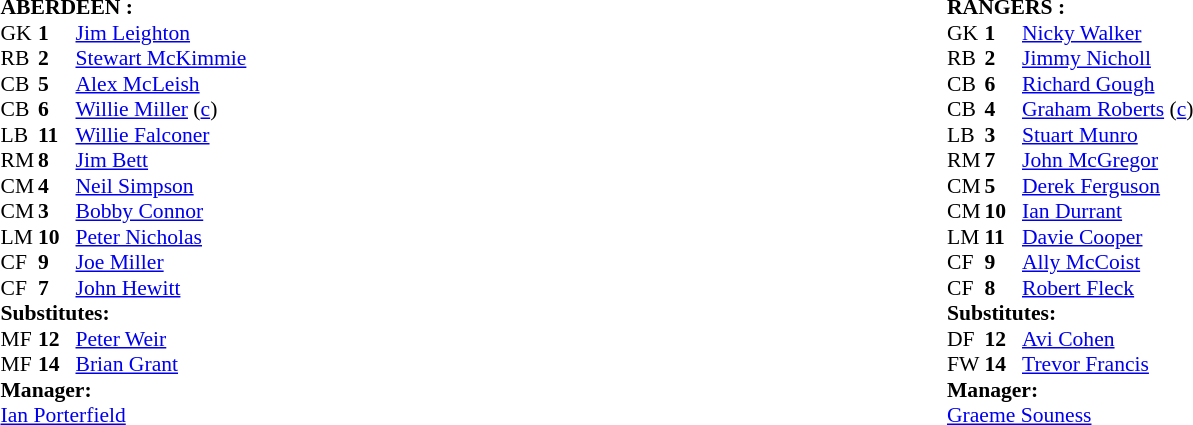<table width="100%">
<tr>
<td valign="top" width="50%"><br><table style="font-size: 90%" cellspacing="0" cellpadding="0">
<tr>
<td colspan="4"><strong>ABERDEEN :</strong></td>
</tr>
<tr>
<th width="25"></th>
<th width="25"></th>
</tr>
<tr>
<td>GK</td>
<td><strong>1</strong></td>
<td> <a href='#'>Jim Leighton</a></td>
</tr>
<tr>
<td>RB</td>
<td><strong>2</strong></td>
<td> <a href='#'>Stewart McKimmie</a></td>
</tr>
<tr>
<td>CB</td>
<td><strong>5</strong></td>
<td> <a href='#'>Alex McLeish</a></td>
</tr>
<tr>
<td>CB</td>
<td><strong>6</strong></td>
<td> <a href='#'>Willie Miller</a> (<a href='#'>c</a>)</td>
</tr>
<tr>
<td>LB</td>
<td><strong>11</strong></td>
<td> <a href='#'>Willie Falconer</a></td>
</tr>
<tr>
<td>RM</td>
<td><strong>8</strong></td>
<td> <a href='#'>Jim Bett</a></td>
</tr>
<tr>
<td>CM</td>
<td><strong>4</strong></td>
<td> <a href='#'>Neil Simpson</a></td>
<td></td>
<td></td>
</tr>
<tr>
<td>CM</td>
<td><strong>3</strong></td>
<td> <a href='#'>Bobby Connor</a></td>
</tr>
<tr>
<td>LM</td>
<td><strong>10</strong></td>
<td> <a href='#'>Peter Nicholas</a></td>
</tr>
<tr>
<td>CF</td>
<td><strong>9</strong></td>
<td> <a href='#'>Joe Miller</a></td>
</tr>
<tr>
<td>CF</td>
<td><strong>7</strong></td>
<td> <a href='#'>John Hewitt</a></td>
</tr>
<tr>
<td colspan=4><strong>Substitutes:</strong></td>
</tr>
<tr>
<td>MF</td>
<td><strong>12</strong></td>
<td> <a href='#'>Peter Weir</a></td>
<td></td>
<td></td>
</tr>
<tr>
<td>MF</td>
<td><strong>14</strong></td>
<td> <a href='#'>Brian Grant</a></td>
<td></td>
</tr>
<tr>
<td colspan=4><strong>Manager:</strong></td>
</tr>
<tr>
<td colspan="4"> <a href='#'>Ian Porterfield</a></td>
</tr>
</table>
</td>
<td valign="top" width="50%"><br><table style="font-size: 90%" cellspacing="0" cellpadding="0">
<tr>
<td colspan="4"><strong>RANGERS :</strong></td>
</tr>
<tr>
<th width="25"></th>
<th width="25"></th>
</tr>
<tr>
<td>GK</td>
<td><strong>1</strong></td>
<td> <a href='#'>Nicky Walker</a></td>
</tr>
<tr>
<td>RB</td>
<td><strong>2</strong></td>
<td> <a href='#'>Jimmy Nicholl</a></td>
</tr>
<tr>
<td>CB</td>
<td><strong>6</strong></td>
<td> <a href='#'>Richard Gough</a></td>
</tr>
<tr>
<td>CB</td>
<td><strong>4</strong></td>
<td> <a href='#'>Graham Roberts</a> (<a href='#'>c</a>)</td>
</tr>
<tr>
<td>LB</td>
<td><strong>3</strong></td>
<td> <a href='#'>Stuart Munro</a></td>
</tr>
<tr>
<td>RM</td>
<td><strong>7</strong></td>
<td> <a href='#'>John McGregor</a></td>
<td></td>
<td></td>
</tr>
<tr>
<td>CM</td>
<td><strong>5</strong></td>
<td> <a href='#'>Derek Ferguson</a></td>
<td></td>
<td></td>
</tr>
<tr>
<td>CM</td>
<td><strong>10</strong></td>
<td> <a href='#'>Ian Durrant</a></td>
</tr>
<tr>
<td>LM</td>
<td><strong>11</strong></td>
<td> <a href='#'>Davie Cooper</a></td>
</tr>
<tr>
<td>CF</td>
<td><strong>9</strong></td>
<td> <a href='#'>Ally McCoist</a></td>
</tr>
<tr>
<td>CF</td>
<td><strong>8</strong></td>
<td> <a href='#'>Robert Fleck</a></td>
</tr>
<tr>
<td colspan=4><strong>Substitutes:</strong></td>
</tr>
<tr>
<td>DF</td>
<td><strong>12</strong></td>
<td> <a href='#'>Avi Cohen</a></td>
<td></td>
<td></td>
</tr>
<tr>
<td>FW</td>
<td><strong>14</strong></td>
<td> <a href='#'>Trevor Francis</a></td>
<td></td>
<td></td>
</tr>
<tr>
<td colspan=4><strong>Manager:</strong></td>
</tr>
<tr>
<td colspan="4"> <a href='#'>Graeme Souness</a></td>
</tr>
</table>
</td>
</tr>
</table>
